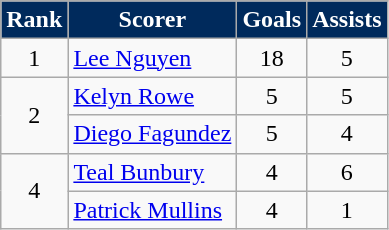<table class="wikitable" style="text-align:center">
<tr>
<th style="background:#002A5C; color:white; text-align:center;">Rank</th>
<th style="background:#002A5C; color:white; text-align:center;">Scorer</th>
<th style="background:#002A5C; color:white; text-align:center;">Goals</th>
<th style="background:#002A5C; color:white; text-align:center;">Assists</th>
</tr>
<tr>
<td>1</td>
<td align="left"> <a href='#'>Lee Nguyen</a></td>
<td>18</td>
<td>5</td>
</tr>
<tr>
<td rowspan=2>2</td>
<td align="left"> <a href='#'>Kelyn Rowe</a></td>
<td>5</td>
<td>5</td>
</tr>
<tr>
<td align="left"> <a href='#'>Diego Fagundez</a></td>
<td>5</td>
<td>4</td>
</tr>
<tr>
<td rowspan=2>4</td>
<td align="left"> <a href='#'>Teal Bunbury</a></td>
<td>4</td>
<td>6</td>
</tr>
<tr>
<td align="left"> <a href='#'>Patrick Mullins</a></td>
<td>4</td>
<td>1</td>
</tr>
</table>
